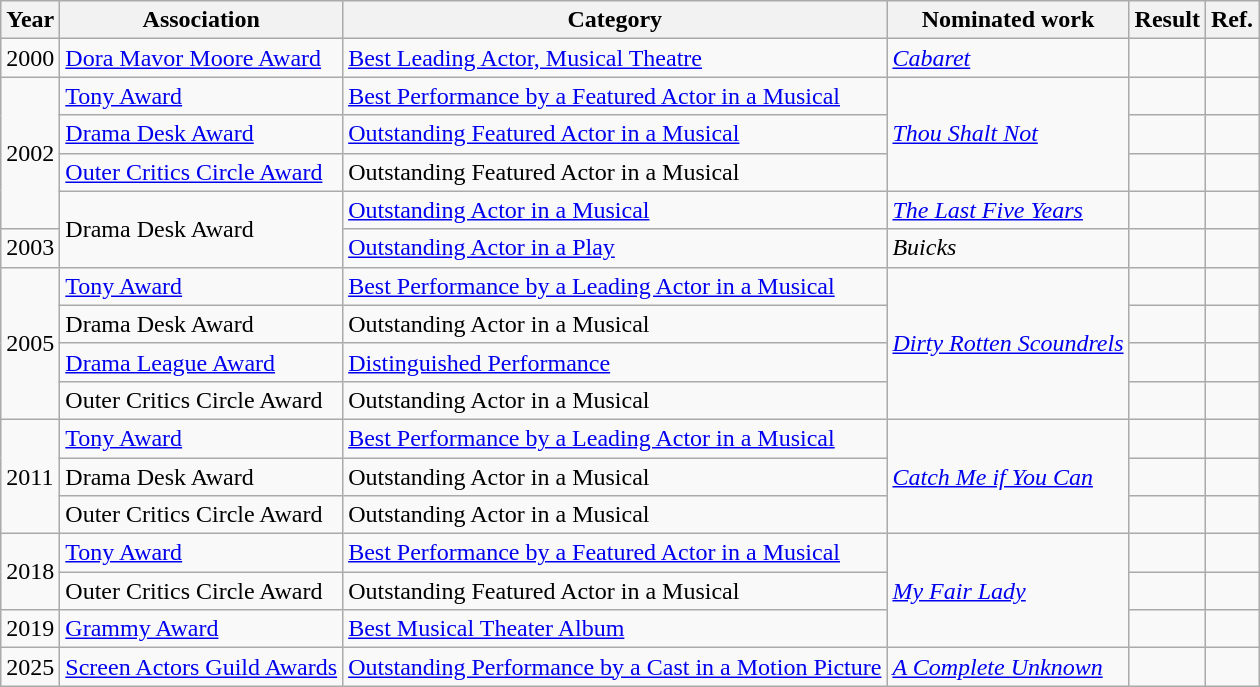<table class="wikitable">
<tr>
<th>Year</th>
<th>Association</th>
<th>Category</th>
<th>Nominated work</th>
<th>Result</th>
<th>Ref.</th>
</tr>
<tr>
<td>2000</td>
<td><a href='#'>Dora Mavor Moore Award</a></td>
<td><a href='#'>Best Leading Actor, Musical Theatre</a></td>
<td><em><a href='#'>Cabaret</a></em></td>
<td></td>
<td></td>
</tr>
<tr>
<td rowspan="4">2002</td>
<td><a href='#'>Tony Award</a></td>
<td><a href='#'>Best Performance by a Featured Actor in a Musical</a></td>
<td rowspan="3"><em><a href='#'>Thou Shalt Not</a></em></td>
<td></td>
<td></td>
</tr>
<tr>
<td><a href='#'>Drama Desk Award</a></td>
<td><a href='#'>Outstanding Featured Actor in a Musical</a></td>
<td></td>
<td></td>
</tr>
<tr>
<td><a href='#'>Outer Critics Circle Award</a></td>
<td>Outstanding Featured Actor in a Musical</td>
<td></td>
<td></td>
</tr>
<tr>
<td rowspan=2>Drama Desk Award</td>
<td><a href='#'>Outstanding Actor in a Musical</a></td>
<td><em><a href='#'>The Last Five Years</a></em></td>
<td></td>
<td></td>
</tr>
<tr>
<td>2003</td>
<td><a href='#'>Outstanding Actor in a Play</a></td>
<td><em>Buicks</em></td>
<td></td>
<td></td>
</tr>
<tr>
<td rowspan="4">2005</td>
<td><a href='#'>Tony Award</a></td>
<td><a href='#'>Best Performance by a Leading Actor in a Musical</a></td>
<td rowspan="4"><em><a href='#'>Dirty Rotten Scoundrels</a></em></td>
<td></td>
<td></td>
</tr>
<tr>
<td>Drama Desk Award</td>
<td>Outstanding Actor in a Musical</td>
<td></td>
<td></td>
</tr>
<tr>
<td><a href='#'>Drama League Award</a></td>
<td><a href='#'>Distinguished Performance</a></td>
<td></td>
<td></td>
</tr>
<tr>
<td>Outer Critics Circle Award</td>
<td>Outstanding Actor in a Musical</td>
<td></td>
<td></td>
</tr>
<tr>
<td rowspan="3">2011</td>
<td><a href='#'>Tony Award</a></td>
<td><a href='#'>Best Performance by a Leading Actor in a Musical</a></td>
<td rowspan="3"><em><a href='#'>Catch Me if You Can</a></em></td>
<td></td>
<td></td>
</tr>
<tr>
<td>Drama Desk Award</td>
<td>Outstanding Actor in a Musical</td>
<td></td>
<td></td>
</tr>
<tr>
<td>Outer Critics Circle Award</td>
<td>Outstanding Actor in a Musical</td>
<td></td>
<td></td>
</tr>
<tr>
<td rowspan="2">2018</td>
<td><a href='#'>Tony Award</a></td>
<td><a href='#'>Best Performance by a Featured Actor in a Musical</a></td>
<td rowspan="3"><em><a href='#'>My Fair Lady</a></em></td>
<td></td>
<td></td>
</tr>
<tr>
<td>Outer Critics Circle Award</td>
<td>Outstanding Featured Actor in a Musical</td>
<td></td>
<td></td>
</tr>
<tr>
<td>2019</td>
<td><a href='#'>Grammy Award</a></td>
<td><a href='#'>Best Musical Theater Album</a></td>
<td></td>
<td></td>
</tr>
<tr>
<td>2025</td>
<td><a href='#'>Screen Actors Guild Awards</a></td>
<td><a href='#'>Outstanding Performance by a Cast in a Motion Picture</a></td>
<td><em><a href='#'>A Complete Unknown</a></em></td>
<td></td>
<td></td>
</tr>
</table>
